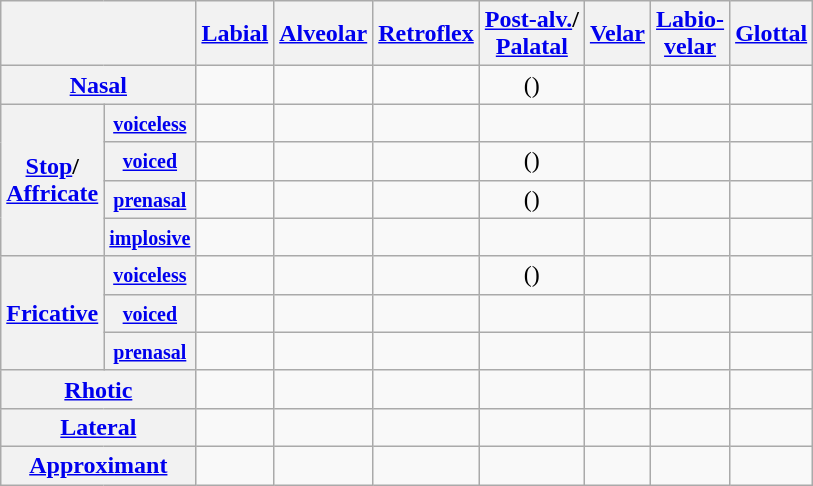<table class="wikitable" style="text-align:center">
<tr>
<th colspan="2"></th>
<th><a href='#'>Labial</a></th>
<th><a href='#'>Alveolar</a></th>
<th><a href='#'>Retroflex</a></th>
<th><a href='#'>Post-alv.</a>/<br><a href='#'>Palatal</a></th>
<th><a href='#'>Velar</a></th>
<th><a href='#'>Labio-<br>velar</a></th>
<th><a href='#'>Glottal</a></th>
</tr>
<tr>
<th colspan="2"><a href='#'>Nasal</a></th>
<td></td>
<td></td>
<td></td>
<td>()</td>
<td></td>
<td></td>
<td></td>
</tr>
<tr>
<th rowspan="4"><a href='#'>Stop</a>/<br><a href='#'>Affricate</a></th>
<th><small><a href='#'>voiceless</a></small></th>
<td></td>
<td></td>
<td></td>
<td></td>
<td></td>
<td></td>
<td></td>
</tr>
<tr>
<th><small><a href='#'>voiced</a></small></th>
<td></td>
<td></td>
<td></td>
<td>()</td>
<td></td>
<td></td>
<td></td>
</tr>
<tr>
<th><small><a href='#'>prenasal</a></small></th>
<td></td>
<td></td>
<td></td>
<td>()</td>
<td></td>
<td></td>
<td></td>
</tr>
<tr>
<th><small><a href='#'>implosive</a></small></th>
<td></td>
<td></td>
<td></td>
<td></td>
<td></td>
<td></td>
<td></td>
</tr>
<tr>
<th rowspan="3"><a href='#'>Fricative</a></th>
<th><small><a href='#'>voiceless</a></small></th>
<td></td>
<td></td>
<td></td>
<td>()</td>
<td></td>
<td></td>
<td></td>
</tr>
<tr>
<th><small><a href='#'>voiced</a></small></th>
<td></td>
<td></td>
<td></td>
<td></td>
<td></td>
<td></td>
<td></td>
</tr>
<tr>
<th><small><a href='#'>prenasal</a></small></th>
<td></td>
<td></td>
<td></td>
<td></td>
<td></td>
<td></td>
<td></td>
</tr>
<tr>
<th colspan="2"><a href='#'>Rhotic</a></th>
<td></td>
<td></td>
<td></td>
<td></td>
<td></td>
<td></td>
<td></td>
</tr>
<tr>
<th colspan="2"><a href='#'>Lateral</a></th>
<td></td>
<td></td>
<td></td>
<td></td>
<td></td>
<td></td>
<td></td>
</tr>
<tr>
<th colspan="2"><a href='#'>Approximant</a></th>
<td></td>
<td></td>
<td></td>
<td></td>
<td></td>
<td></td>
<td></td>
</tr>
</table>
